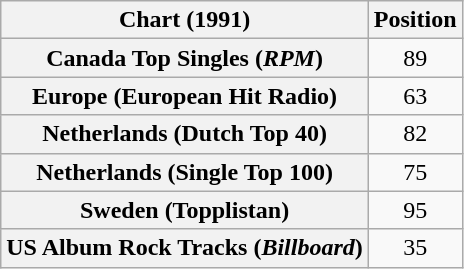<table class="wikitable sortable plainrowheaders" style="text-align:center">
<tr>
<th>Chart (1991)</th>
<th>Position</th>
</tr>
<tr>
<th scope="row">Canada Top Singles (<em>RPM</em>)</th>
<td>89</td>
</tr>
<tr>
<th scope="row">Europe (European Hit Radio)</th>
<td>63</td>
</tr>
<tr>
<th scope="row">Netherlands (Dutch Top 40)</th>
<td>82</td>
</tr>
<tr>
<th scope="row">Netherlands (Single Top 100)</th>
<td>75</td>
</tr>
<tr>
<th scope="row">Sweden (Topplistan)</th>
<td>95</td>
</tr>
<tr>
<th scope="row">US Album Rock Tracks (<em>Billboard</em>)</th>
<td>35</td>
</tr>
</table>
